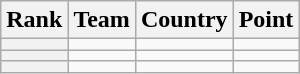<table class="wikitable sortable">
<tr>
<th>Rank</th>
<th>Team</th>
<th>Country</th>
<th>Point</th>
</tr>
<tr>
<th></th>
<td></td>
<td></td>
<td></td>
</tr>
<tr>
<th></th>
<td></td>
<td></td>
<td></td>
</tr>
<tr>
<th></th>
<td></td>
<td></td>
<td></td>
</tr>
</table>
